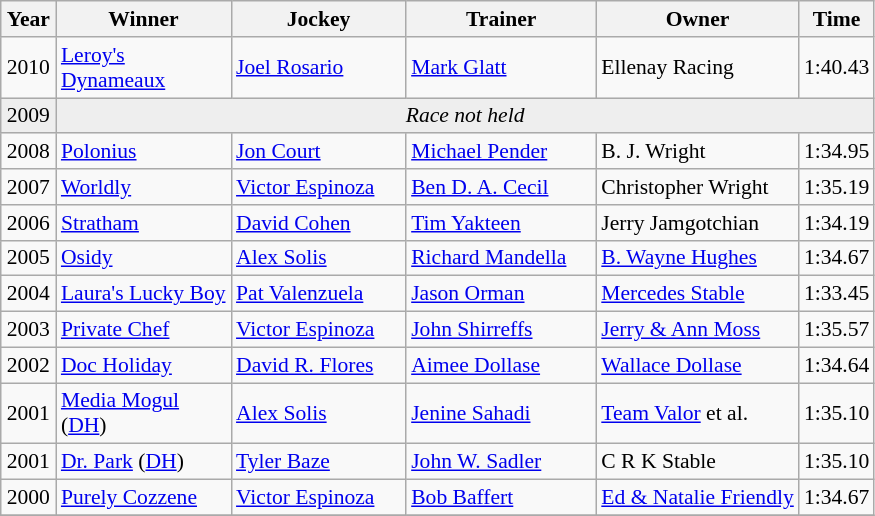<table class="wikitable sortable" style="font-size:90%">
<tr>
<th style="width:30px">Year<br></th>
<th style="width:110px">Winner<br></th>
<th style="width:110px">Jockey<br></th>
<th style="width:120px">Trainer<br></th>
<th>Owner<br></th>
<th style="width:25px">Time<br></th>
</tr>
<tr>
<td align=center>2010</td>
<td><a href='#'>Leroy's Dynameaux</a></td>
<td><a href='#'>Joel Rosario</a></td>
<td><a href='#'>Mark Glatt</a></td>
<td>Ellenay Racing</td>
<td>1:40.43</td>
</tr>
<tr bgcolor="#eeeeee">
<td align=center>2009</td>
<td align=center  colspan=6><em>Race not held</em></td>
</tr>
<tr>
<td align=center>2008</td>
<td><a href='#'>Polonius</a></td>
<td><a href='#'>Jon Court</a></td>
<td><a href='#'>Michael Pender</a></td>
<td>B. J. Wright</td>
<td>1:34.95</td>
</tr>
<tr>
<td align=center>2007</td>
<td><a href='#'>Worldly</a></td>
<td><a href='#'>Victor Espinoza</a></td>
<td><a href='#'>Ben D. A. Cecil</a></td>
<td>Christopher Wright</td>
<td>1:35.19</td>
</tr>
<tr>
<td align=center>2006</td>
<td><a href='#'>Stratham</a></td>
<td><a href='#'>David Cohen</a></td>
<td><a href='#'>Tim Yakteen</a></td>
<td>Jerry Jamgotchian</td>
<td>1:34.19</td>
</tr>
<tr>
<td align=center>2005</td>
<td><a href='#'>Osidy</a></td>
<td><a href='#'>Alex Solis</a></td>
<td><a href='#'>Richard Mandella</a></td>
<td><a href='#'>B. Wayne Hughes</a></td>
<td>1:34.67</td>
</tr>
<tr>
<td align=center>2004</td>
<td><a href='#'>Laura's Lucky Boy</a></td>
<td><a href='#'>Pat Valenzuela</a></td>
<td><a href='#'>Jason Orman</a></td>
<td><a href='#'>Mercedes Stable</a></td>
<td>1:33.45</td>
</tr>
<tr>
<td align=center>2003</td>
<td><a href='#'>Private Chef</a></td>
<td><a href='#'>Victor Espinoza</a></td>
<td><a href='#'>John Shirreffs</a></td>
<td><a href='#'>Jerry & Ann Moss</a></td>
<td>1:35.57</td>
</tr>
<tr>
<td align=center>2002</td>
<td><a href='#'>Doc Holiday</a></td>
<td><a href='#'>David R. Flores</a></td>
<td><a href='#'>Aimee Dollase</a></td>
<td><a href='#'>Wallace Dollase</a></td>
<td>1:34.64</td>
</tr>
<tr>
<td align=center>2001</td>
<td><a href='#'>Media Mogul</a> (<a href='#'>DH</a>)</td>
<td><a href='#'>Alex Solis</a></td>
<td><a href='#'>Jenine Sahadi</a></td>
<td><a href='#'>Team Valor</a> et al.</td>
<td>1:35.10</td>
</tr>
<tr>
<td align=center>2001</td>
<td><a href='#'>Dr. Park</a> (<a href='#'>DH</a>)</td>
<td><a href='#'>Tyler Baze</a></td>
<td><a href='#'>John W. Sadler</a></td>
<td>C R K Stable</td>
<td>1:35.10</td>
</tr>
<tr>
<td align=center>2000</td>
<td><a href='#'>Purely Cozzene</a></td>
<td><a href='#'>Victor Espinoza</a></td>
<td><a href='#'>Bob Baffert</a></td>
<td><a href='#'>Ed & Natalie Friendly</a></td>
<td>1:34.67</td>
</tr>
<tr>
</tr>
</table>
